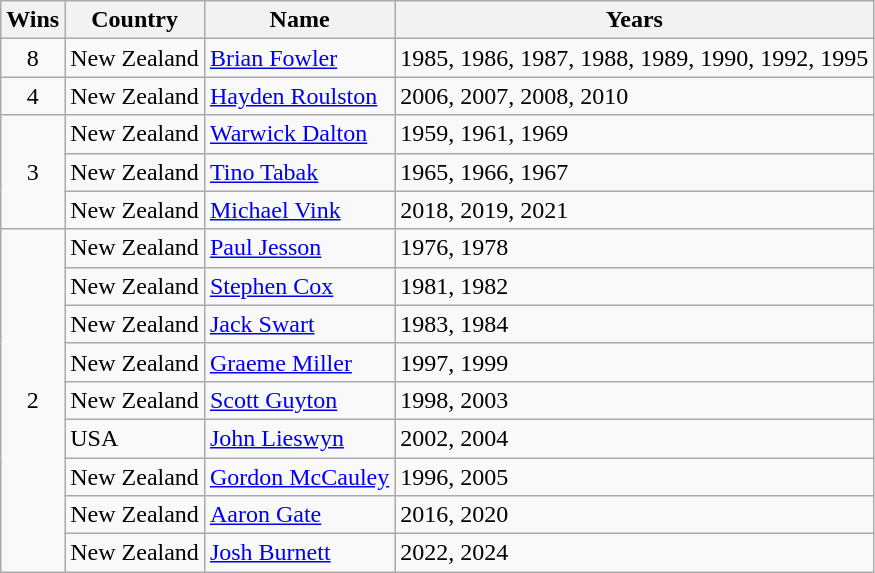<table class="wikitable plainrowheaders sortable">
<tr>
<th>Wins</th>
<th>Country</th>
<th>Name</th>
<th>Years</th>
</tr>
<tr>
<td align=center>8</td>
<td>  New Zealand</td>
<td><a href='#'>Brian Fowler</a></td>
<td align=left>1985, 1986, 1987, 1988, 1989, 1990, 1992, 1995</td>
</tr>
<tr>
<td align=center>4</td>
<td>  New Zealand</td>
<td><a href='#'>Hayden Roulston</a></td>
<td align=left>2006, 2007, 2008, 2010</td>
</tr>
<tr>
<td rowspan=3 align=center>3</td>
<td>  New Zealand</td>
<td><a href='#'>Warwick Dalton</a></td>
<td align=left>1959, 1961, 1969</td>
</tr>
<tr>
<td> New Zealand</td>
<td><a href='#'>Tino Tabak</a></td>
<td align=left>1965, 1966,  1967</td>
</tr>
<tr>
<td> New Zealand</td>
<td><a href='#'>Michael Vink</a></td>
<td align=left>2018, 2019, 2021</td>
</tr>
<tr>
<td align=center rowspan=9>2</td>
<td> New Zealand</td>
<td><a href='#'>Paul Jesson</a></td>
<td align=left>1976, 1978</td>
</tr>
<tr>
<td> New Zealand</td>
<td><a href='#'>Stephen Cox</a></td>
<td align=left>1981, 1982</td>
</tr>
<tr>
<td> New Zealand</td>
<td><a href='#'>Jack Swart</a></td>
<td align=left>1983, 1984</td>
</tr>
<tr>
<td> New Zealand</td>
<td><a href='#'>Graeme Miller</a></td>
<td align=left>1997, 1999</td>
</tr>
<tr>
<td> New Zealand</td>
<td><a href='#'>Scott Guyton</a></td>
<td align=left>1998, 2003</td>
</tr>
<tr>
<td> USA</td>
<td><a href='#'>John Lieswyn</a></td>
<td align=left>2002, 2004</td>
</tr>
<tr>
<td> New Zealand</td>
<td><a href='#'>Gordon McCauley</a></td>
<td align=left>1996, 2005</td>
</tr>
<tr>
<td> New Zealand</td>
<td><a href='#'>Aaron Gate</a></td>
<td align=left>2016, 2020</td>
</tr>
<tr>
<td> New Zealand</td>
<td><a href='#'>Josh Burnett</a></td>
<td align=left>2022, 2024</td>
</tr>
</table>
